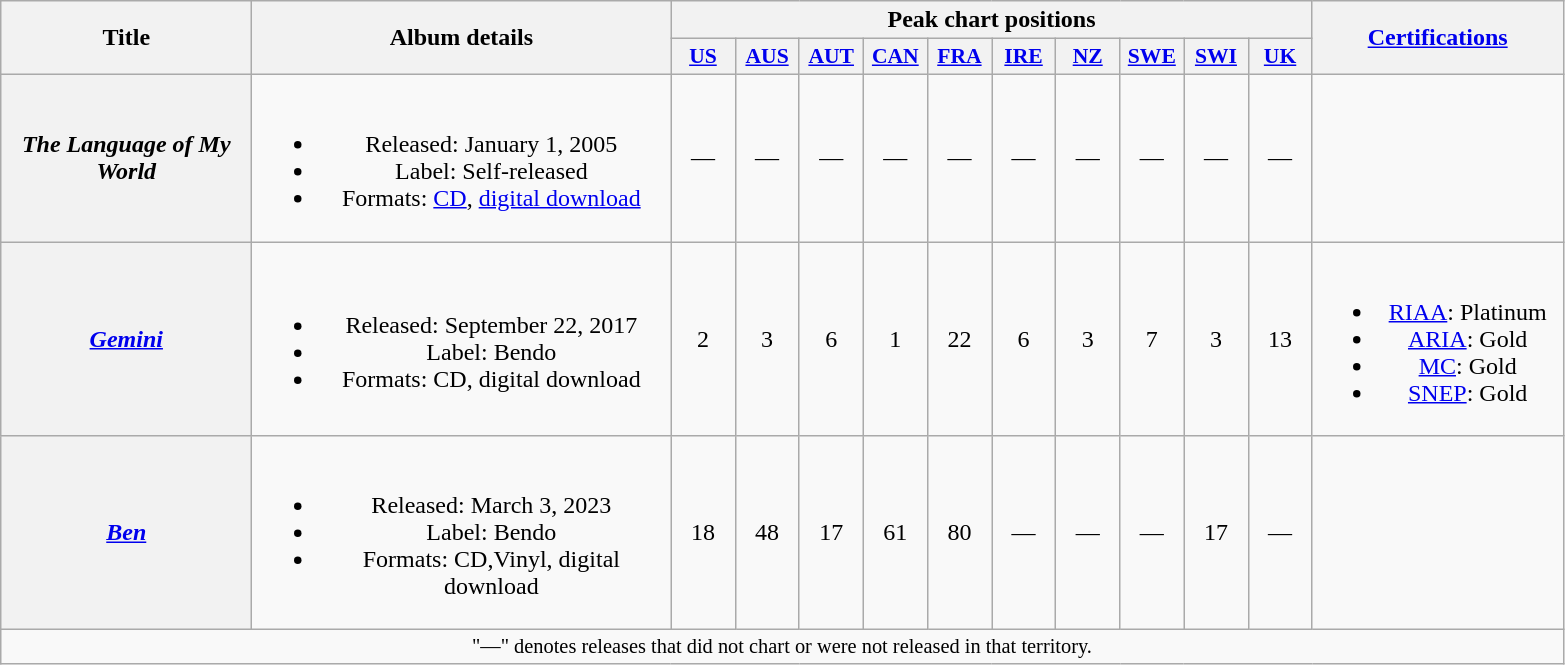<table class="wikitable plainrowheaders" style="text-align:center;" border="1">
<tr>
<th scope="col" rowspan="2" style="width:10em;">Title</th>
<th scope="col" rowspan="2" style="width:17em;">Album details</th>
<th scope="col" colspan="10">Peak chart positions</th>
<th scope="col" rowspan="2" style="width:10em;"><a href='#'>Certifications</a></th>
</tr>
<tr>
<th scope="col" style="width:2.5em;font-size:90%;"><a href='#'>US</a><br></th>
<th scope="col" style="width:2.5em;font-size:90%;"><a href='#'>AUS</a><br></th>
<th scope="col" style="width:2.5em;font-size:90%;"><a href='#'>AUT</a><br></th>
<th scope="col" style="width:2.5em;font-size:90%;"><a href='#'>CAN</a><br></th>
<th scope="col" style="width:2.5em;font-size:90%;"><a href='#'>FRA</a><br></th>
<th scope="col" style="width:2.5em;font-size:90%;"><a href='#'>IRE</a><br></th>
<th scope="col" style="width:2.5em;font-size:90%;"><a href='#'>NZ</a><br></th>
<th scope="col" style="width:2.5em;font-size:90%;"><a href='#'>SWE</a><br></th>
<th scope="col" style="width:2.5em;font-size:90%;"><a href='#'>SWI</a><br></th>
<th scope="col" style="width:2.5em;font-size:90%;"><a href='#'>UK</a><br></th>
</tr>
<tr>
<th scope="row"><em>The Language of My World</em></th>
<td><br><ul><li>Released: January 1, 2005</li><li>Label: Self-released</li><li>Formats: <a href='#'>CD</a>, <a href='#'>digital download</a></li></ul></td>
<td>—</td>
<td>—</td>
<td>—</td>
<td>—</td>
<td>—</td>
<td>—</td>
<td>—</td>
<td>—</td>
<td>—</td>
<td>—</td>
<td></td>
</tr>
<tr>
<th scope="row"><em><a href='#'>Gemini</a></em></th>
<td><br><ul><li>Released: September 22, 2017</li><li>Label: Bendo</li><li>Formats: CD, digital download</li></ul></td>
<td>2</td>
<td>3</td>
<td>6</td>
<td>1</td>
<td>22</td>
<td>6</td>
<td>3</td>
<td>7</td>
<td>3</td>
<td>13</td>
<td><br><ul><li><a href='#'>RIAA</a>: Platinum</li><li><a href='#'>ARIA</a>: Gold</li><li><a href='#'>MC</a>: Gold</li><li><a href='#'>SNEP</a>: Gold</li></ul></td>
</tr>
<tr>
<th scope="row"><em><a href='#'>Ben</a></em></th>
<td><br><ul><li>Released: March 3, 2023</li><li>Label: Bendo</li><li>Formats: CD,Vinyl, digital download</li></ul></td>
<td>18</td>
<td>48</td>
<td>17</td>
<td>61</td>
<td>80</td>
<td>—</td>
<td>—</td>
<td>—</td>
<td>17</td>
<td>—</td>
<td></td>
</tr>
<tr>
<td colspan="18" style="font-size:85%">"—" denotes releases that did not chart or were not released in that territory.</td>
</tr>
</table>
